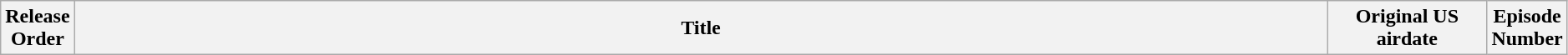<table class="wikitable" width="99%" style="background:#FFFFFF">
<tr>
<th width="25">Release Order</th>
<th>Title</th>
<th width="120">Original US airdate</th>
<th width="50">Episode Number<br>











</th>
</tr>
</table>
